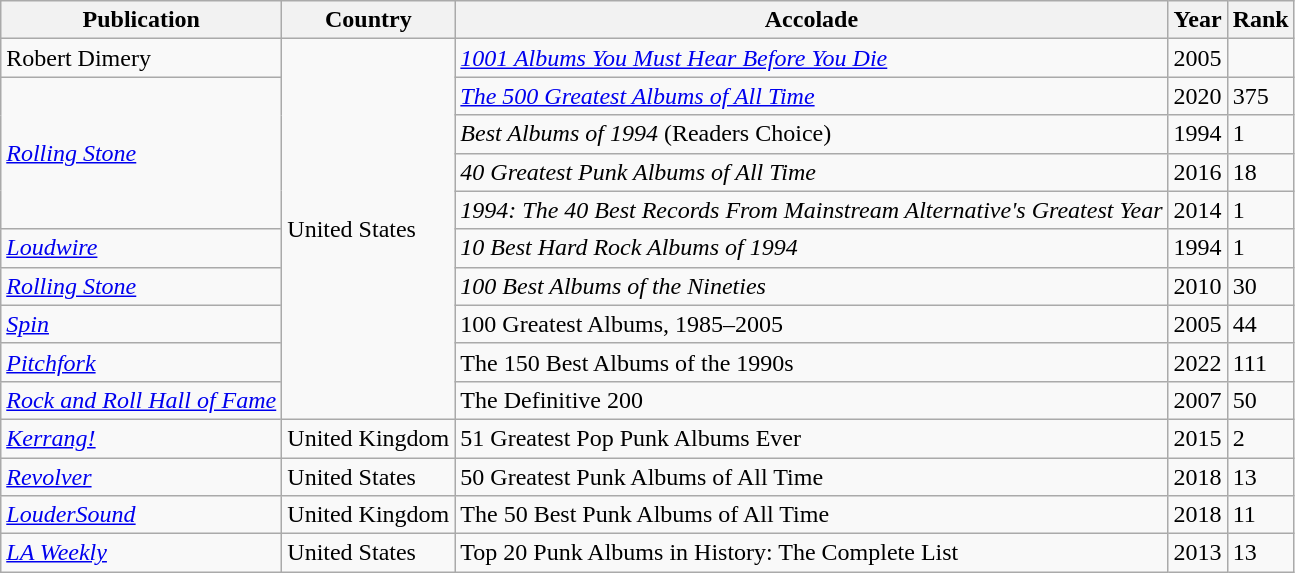<table class="wikitable">
<tr>
<th>Publication</th>
<th>Country</th>
<th>Accolade</th>
<th>Year</th>
<th>Rank</th>
</tr>
<tr>
<td>Robert Dimery</td>
<td rowspan="10">United States</td>
<td><em><a href='#'>1001 Albums You Must Hear Before You Die</a></em></td>
<td>2005</td>
<td></td>
</tr>
<tr>
<td rowspan="4"><em><a href='#'>Rolling Stone</a></em></td>
<td><em><a href='#'>The 500 Greatest Albums of All Time</a></em></td>
<td>2020</td>
<td>375</td>
</tr>
<tr>
<td><em>Best Albums of 1994</em> (Readers Choice)</td>
<td>1994</td>
<td>1</td>
</tr>
<tr>
<td><em>40 Greatest Punk Albums of All Time</em></td>
<td>2016</td>
<td>18</td>
</tr>
<tr>
<td><em>1994: The 40 Best Records From Mainstream Alternative's Greatest Year</em></td>
<td>2014</td>
<td>1</td>
</tr>
<tr>
<td><em><a href='#'>Loudwire</a></em></td>
<td><em>10 Best Hard Rock Albums of 1994</em></td>
<td>1994</td>
<td>1</td>
</tr>
<tr>
<td><em><a href='#'>Rolling Stone</a></em></td>
<td><em>100 Best Albums of the Nineties</em></td>
<td>2010</td>
<td>30</td>
</tr>
<tr>
<td><em><a href='#'>Spin</a></em></td>
<td>100 Greatest Albums, 1985–2005</td>
<td>2005</td>
<td>44</td>
</tr>
<tr>
<td><em><a href='#'>Pitchfork</a></em></td>
<td>The 150 Best Albums of the 1990s</td>
<td>2022</td>
<td>111</td>
</tr>
<tr>
<td><em><a href='#'>Rock and Roll Hall of Fame</a></em></td>
<td>The Definitive 200</td>
<td>2007</td>
<td>50</td>
</tr>
<tr>
<td><em><a href='#'>Kerrang!</a></em></td>
<td>United Kingdom</td>
<td>51 Greatest Pop Punk Albums Ever</td>
<td>2015</td>
<td>2</td>
</tr>
<tr>
<td><em><a href='#'>Revolver</a></em></td>
<td>United States</td>
<td>50 Greatest Punk Albums of All Time</td>
<td>2018</td>
<td>13</td>
</tr>
<tr>
<td><em><a href='#'>LouderSound</a></em></td>
<td>United Kingdom</td>
<td>The 50 Best Punk Albums of All Time</td>
<td>2018</td>
<td>11</td>
</tr>
<tr>
<td><em><a href='#'>LA Weekly</a></em></td>
<td>United States</td>
<td>Top 20 Punk Albums in History: The Complete List</td>
<td>2013</td>
<td>13</td>
</tr>
</table>
